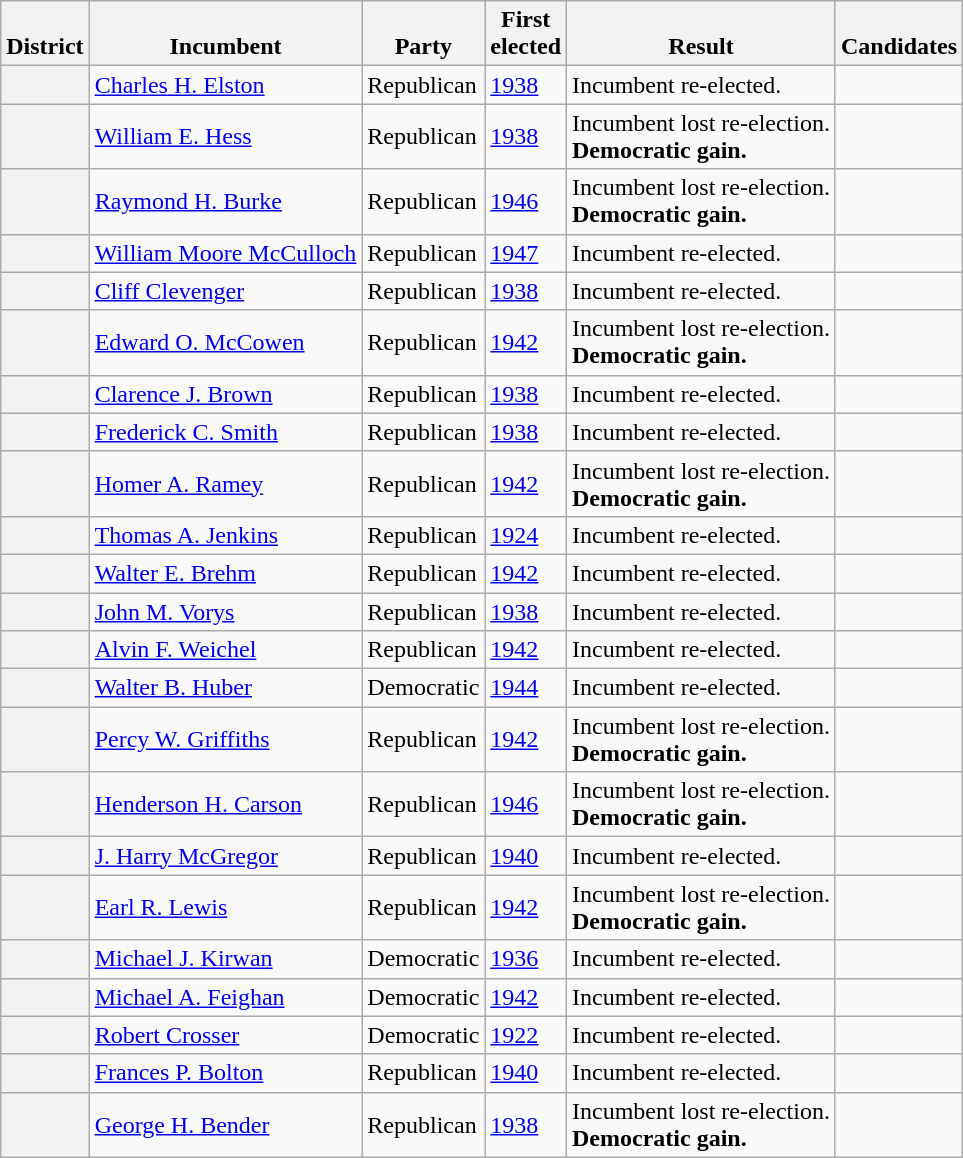<table class=wikitable>
<tr valign=bottom>
<th>District</th>
<th>Incumbent</th>
<th>Party</th>
<th>First<br>elected</th>
<th>Result</th>
<th>Candidates</th>
</tr>
<tr>
<th></th>
<td><a href='#'>Charles H. Elston</a></td>
<td>Republican</td>
<td><a href='#'>1938</a></td>
<td>Incumbent re-elected.</td>
<td nowrap></td>
</tr>
<tr>
<th></th>
<td><a href='#'>William E. Hess</a></td>
<td>Republican</td>
<td><a href='#'>1938</a></td>
<td>Incumbent lost re-election.<br><strong>Democratic gain.</strong></td>
<td nowrap></td>
</tr>
<tr>
<th></th>
<td><a href='#'>Raymond H. Burke</a></td>
<td>Republican</td>
<td><a href='#'>1946</a></td>
<td>Incumbent lost re-election.<br><strong>Democratic gain.</strong></td>
<td nowrap></td>
</tr>
<tr>
<th></th>
<td><a href='#'>William Moore McCulloch</a></td>
<td>Republican</td>
<td><a href='#'>1947</a></td>
<td>Incumbent re-elected.</td>
<td nowrap></td>
</tr>
<tr>
<th></th>
<td><a href='#'>Cliff Clevenger</a></td>
<td>Republican</td>
<td><a href='#'>1938</a></td>
<td>Incumbent re-elected.</td>
<td nowrap></td>
</tr>
<tr>
<th></th>
<td><a href='#'>Edward O. McCowen</a></td>
<td>Republican</td>
<td><a href='#'>1942</a></td>
<td>Incumbent lost re-election.<br><strong>Democratic gain.</strong></td>
<td nowrap></td>
</tr>
<tr>
<th></th>
<td><a href='#'>Clarence J. Brown</a></td>
<td>Republican</td>
<td><a href='#'>1938</a></td>
<td>Incumbent re-elected.</td>
<td nowrap></td>
</tr>
<tr>
<th></th>
<td><a href='#'>Frederick C. Smith</a></td>
<td>Republican</td>
<td><a href='#'>1938</a></td>
<td>Incumbent re-elected.</td>
<td nowrap></td>
</tr>
<tr>
<th></th>
<td><a href='#'>Homer A. Ramey</a></td>
<td>Republican</td>
<td><a href='#'>1942</a></td>
<td>Incumbent lost re-election.<br><strong>Democratic gain.</strong></td>
<td nowrap></td>
</tr>
<tr>
<th></th>
<td><a href='#'>Thomas A. Jenkins</a></td>
<td>Republican</td>
<td><a href='#'>1924</a></td>
<td>Incumbent re-elected.</td>
<td nowrap></td>
</tr>
<tr>
<th></th>
<td><a href='#'>Walter E. Brehm</a></td>
<td>Republican</td>
<td><a href='#'>1942</a></td>
<td>Incumbent re-elected.</td>
<td nowrap></td>
</tr>
<tr>
<th></th>
<td><a href='#'>John M. Vorys</a></td>
<td>Republican</td>
<td><a href='#'>1938</a></td>
<td>Incumbent re-elected.</td>
<td nowrap></td>
</tr>
<tr>
<th></th>
<td><a href='#'>Alvin F. Weichel</a></td>
<td>Republican</td>
<td><a href='#'>1942</a></td>
<td>Incumbent re-elected.</td>
<td nowrap></td>
</tr>
<tr>
<th></th>
<td><a href='#'>Walter B. Huber</a></td>
<td>Democratic</td>
<td><a href='#'>1944</a></td>
<td>Incumbent re-elected.</td>
<td nowrap></td>
</tr>
<tr>
<th></th>
<td><a href='#'>Percy W. Griffiths</a></td>
<td>Republican</td>
<td><a href='#'>1942</a></td>
<td>Incumbent lost re-election.<br><strong>Democratic gain.</strong></td>
<td nowrap></td>
</tr>
<tr>
<th></th>
<td><a href='#'>Henderson H. Carson</a></td>
<td>Republican</td>
<td><a href='#'>1946</a></td>
<td>Incumbent lost re-election.<br><strong>Democratic gain.</strong></td>
<td nowrap></td>
</tr>
<tr>
<th></th>
<td><a href='#'>J. Harry McGregor</a></td>
<td>Republican</td>
<td><a href='#'>1940</a></td>
<td>Incumbent re-elected.</td>
<td nowrap></td>
</tr>
<tr>
<th></th>
<td><a href='#'>Earl R. Lewis</a></td>
<td>Republican</td>
<td><a href='#'>1942</a></td>
<td>Incumbent lost re-election.<br><strong>Democratic gain.</strong></td>
<td nowrap></td>
</tr>
<tr>
<th></th>
<td><a href='#'>Michael J. Kirwan</a></td>
<td>Democratic</td>
<td><a href='#'>1936</a></td>
<td>Incumbent re-elected.</td>
<td nowrap></td>
</tr>
<tr>
<th></th>
<td><a href='#'>Michael A. Feighan</a></td>
<td>Democratic</td>
<td><a href='#'>1942</a></td>
<td>Incumbent re-elected.</td>
<td nowrap></td>
</tr>
<tr>
<th></th>
<td><a href='#'>Robert Crosser</a></td>
<td>Democratic</td>
<td><a href='#'>1922</a></td>
<td>Incumbent re-elected.</td>
<td nowrap></td>
</tr>
<tr>
<th></th>
<td><a href='#'>Frances P. Bolton</a></td>
<td>Republican</td>
<td><a href='#'>1940</a></td>
<td>Incumbent re-elected.</td>
<td nowrap></td>
</tr>
<tr>
<th></th>
<td><a href='#'>George H. Bender</a></td>
<td>Republican</td>
<td><a href='#'>1938</a></td>
<td>Incumbent lost re-election.<br><strong>Democratic gain.</strong></td>
<td nowrap></td>
</tr>
</table>
